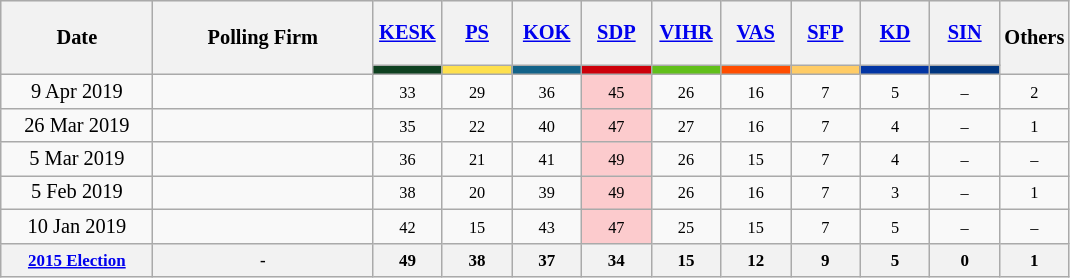<table class="wikitable" style="text-align:center; font-size:85%; line-height:16px; margin-bottom:0">
<tr style="height:43px; background-color:#E9E9E9">
<th style="width:95px;" rowspan="2">Date</th>
<th style="width:140px;" rowspan="2">Polling Firm</th>
<th><a href='#'><span>KESK</span></a></th>
<th><a href='#'><span>PS</span></a></th>
<th><a href='#'><span>KOK</span></a></th>
<th><a href='#'><span>SDP</span></a></th>
<th><a href='#'><span>VIHR</span></a></th>
<th><a href='#'><span>VAS</span></a></th>
<th><a href='#'><span>SFP</span></a></th>
<th><a href='#'><span>KD</span></a></th>
<th><a href='#'><span>SIN</span></a></th>
<th style="width:40px;" rowspan="2">Others</th>
</tr>
<tr>
<th style="background:#0E4120; width:40px;"></th>
<th style="background:#FEE04D; width:40px;"></th>
<th style="background:#136389; width:40px;"></th>
<th style="background:#CD000a; width:40px;"></th>
<th style="background:#61BF1A; width:40px;"></th>
<th style="background:#FF4D00; width:40px;"></th>
<th style="background:#FFCC66; width:40px;"></th>
<th style="background:#0235A4; width:40px;"></th>
<th style="background:#003680; width:40px;"></th>
</tr>
<tr>
<td>9 Apr 2019</td>
<td></td>
<td style="font-size:80%">33</td>
<td style="font-size:80%">29</td>
<td style="font-size:80%">36</td>
<td style="background:#FCCBCD;font-size:80%">45</td>
<td style="font-size:80%">26</td>
<td style="font-size:80%">16</td>
<td style="font-size:80%">7</td>
<td style="font-size:80%">5</td>
<td style="font-size:80%">–</td>
<td style="font-size:80%">2</td>
</tr>
<tr>
<td>26 Mar 2019</td>
<td></td>
<td style="font-size:80%">35</td>
<td style="font-size:80%">22</td>
<td style="font-size:80%">40</td>
<td style="background:#FCCBCD;font-size:80%">47</td>
<td style="font-size:80%">27</td>
<td style="font-size:80%">16</td>
<td style="font-size:80%">7</td>
<td style="font-size:80%">4</td>
<td style="font-size:80%">–</td>
<td style="font-size:80%">1</td>
</tr>
<tr>
<td>5 Mar 2019</td>
<td></td>
<td style="font-size:80%">36</td>
<td style="font-size:80%">21</td>
<td style="font-size:80%">41</td>
<td style="background:#FCCBCD;font-size:80%">49</td>
<td style="font-size:80%">26</td>
<td style="font-size:80%">15</td>
<td style="font-size:80%">7</td>
<td style="font-size:80%">4</td>
<td style="font-size:80%">–</td>
<td style="font-size:80%">–</td>
</tr>
<tr>
<td>5 Feb 2019</td>
<td></td>
<td style="font-size:80%">38</td>
<td style="font-size:80%">20</td>
<td style="font-size:80%">39</td>
<td style="background:#FCCBCD;font-size:80%">49</td>
<td style="font-size:80%">26</td>
<td style="font-size:80%">16</td>
<td style="font-size:80%">7</td>
<td style="font-size:80%">3</td>
<td style="font-size:80%">–</td>
<td style="font-size:80%">1</td>
</tr>
<tr>
<td>10 Jan 2019</td>
<td></td>
<td style="font-size:80%">42</td>
<td style="font-size:80%">15</td>
<td style="font-size:80%">43</td>
<td style="background:#FCCBCD;font-size:80%">47</td>
<td style="font-size:80%">25</td>
<td style="font-size:80%">15</td>
<td style="font-size:80%">7</td>
<td style="font-size:80%">5</td>
<td style="font-size:80%">–</td>
<td style="font-size:80%">–</td>
</tr>
<tr>
<th><small><a href='#'>2015 Election</a></small></th>
<th><small>-</small></th>
<th><small>49</small></th>
<th><small>38</small></th>
<th><small>37</small></th>
<th><small>34</small></th>
<th><small>15</small></th>
<th><small>12</small></th>
<th><small>9</small></th>
<th><small>5</small></th>
<th><small>0</small></th>
<th><small>1</small></th>
</tr>
</table>
